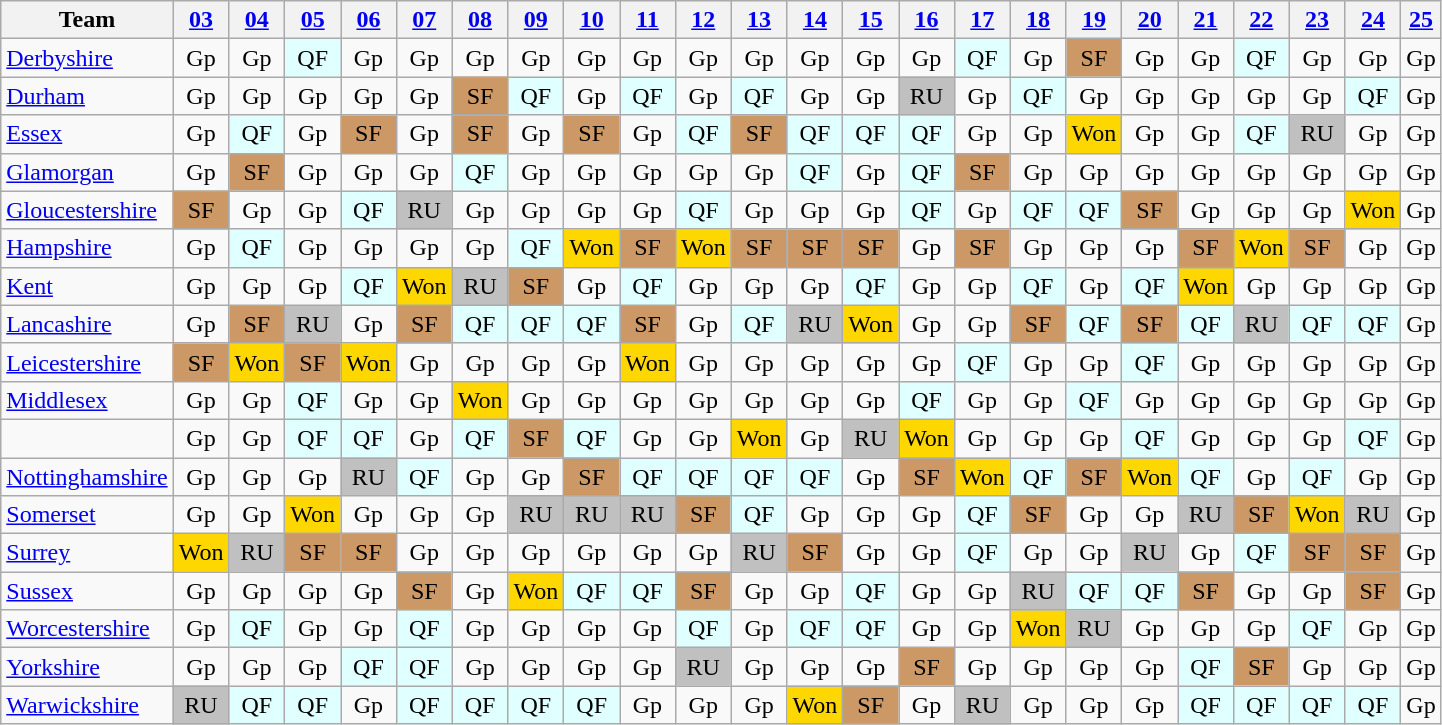<table class="wikitable sortable" style="text-align:center">
<tr>
<th>Team</th>
<th><a href='#'>03</a></th>
<th><a href='#'>04</a></th>
<th><a href='#'>05</a></th>
<th><a href='#'>06</a></th>
<th><a href='#'>07</a></th>
<th><a href='#'>08</a></th>
<th><a href='#'>09</a></th>
<th><a href='#'>10</a></th>
<th><a href='#'>11</a></th>
<th><a href='#'>12</a></th>
<th><a href='#'>13</a></th>
<th><a href='#'>14</a></th>
<th><a href='#'>15</a></th>
<th><a href='#'>16</a></th>
<th><a href='#'>17</a></th>
<th><a href='#'>18</a></th>
<th><a href='#'>19</a></th>
<th><a href='#'>20</a></th>
<th><a href='#'>21</a></th>
<th><a href='#'>22</a></th>
<th><a href='#'>23</a></th>
<th><a href='#'>24</a></th>
<th><a href='#'>25</a></th>
</tr>
<tr>
<td style="text-align:left;"><a href='#'>Derbyshire</a></td>
<td>Gp</td>
<td>Gp</td>
<td style="background-color:lightcyan">QF</td>
<td>Gp</td>
<td>Gp</td>
<td>Gp</td>
<td>Gp</td>
<td>Gp</td>
<td>Gp</td>
<td>Gp</td>
<td>Gp</td>
<td>Gp</td>
<td>Gp</td>
<td>Gp</td>
<td style="background-color:lightcyan">QF</td>
<td>Gp</td>
<td style="background-color:#cc9966">SF</td>
<td>Gp</td>
<td>Gp</td>
<td style="background-color:lightcyan">QF</td>
<td>Gp</td>
<td>Gp</td>
<td>Gp</td>
</tr>
<tr>
<td style="text-align:left;"><a href='#'>Durham</a></td>
<td>Gp</td>
<td>Gp</td>
<td>Gp</td>
<td>Gp</td>
<td>Gp</td>
<td style="background-color:#cc9966">SF</td>
<td style="background-color:lightcyan">QF</td>
<td>Gp</td>
<td style="background-color:lightcyan">QF</td>
<td>Gp</td>
<td style="background-color:lightcyan">QF</td>
<td>Gp</td>
<td>Gp</td>
<td style="background-color:silver">RU</td>
<td>Gp</td>
<td style="background-color:lightcyan">QF</td>
<td>Gp</td>
<td>Gp</td>
<td>Gp</td>
<td>Gp</td>
<td>Gp</td>
<td style="background-color:lightcyan">QF</td>
<td>Gp</td>
</tr>
<tr>
<td style="text-align:left;"><a href='#'>Essex</a></td>
<td>Gp</td>
<td style="background-color:lightcyan">QF</td>
<td>Gp</td>
<td style="background-color:#cc9966">SF</td>
<td>Gp</td>
<td style="background-color:#cc9966">SF</td>
<td>Gp</td>
<td style="background-color:#cc9966">SF</td>
<td>Gp</td>
<td style="background-color:lightcyan">QF</td>
<td style="background-color:#cc9966">SF</td>
<td style="background-color:lightcyan">QF</td>
<td style="background-color:lightcyan">QF</td>
<td style="background-color:lightcyan">QF</td>
<td>Gp</td>
<td>Gp</td>
<td style="background-color:gold">Won</td>
<td>Gp</td>
<td>Gp</td>
<td style="background-color:lightcyan">QF</td>
<td style="background-color:silver">RU</td>
<td>Gp</td>
<td>Gp</td>
</tr>
<tr>
<td style="text-align:left;"><a href='#'>Glamorgan</a></td>
<td>Gp</td>
<td style="background-color:#cc9966">SF</td>
<td>Gp</td>
<td>Gp</td>
<td>Gp</td>
<td style="background-color:lightcyan">QF</td>
<td>Gp</td>
<td>Gp</td>
<td>Gp</td>
<td>Gp</td>
<td>Gp</td>
<td style="background-color:lightcyan">QF</td>
<td>Gp</td>
<td style="background-color:lightcyan">QF</td>
<td style="background-color:#cc9966">SF</td>
<td>Gp</td>
<td>Gp</td>
<td>Gp</td>
<td>Gp</td>
<td>Gp</td>
<td>Gp</td>
<td>Gp</td>
<td>Gp</td>
</tr>
<tr>
<td style="text-align:left;"><a href='#'>Gloucestershire</a></td>
<td style="background-color:#cc9966">SF</td>
<td>Gp</td>
<td>Gp</td>
<td style="background-color:lightcyan">QF</td>
<td style="background-color:silver">RU</td>
<td>Gp</td>
<td>Gp</td>
<td>Gp</td>
<td>Gp</td>
<td style="background-color:lightcyan">QF</td>
<td>Gp</td>
<td>Gp</td>
<td>Gp</td>
<td style="background-color:lightcyan">QF</td>
<td>Gp</td>
<td style="background-color:lightcyan">QF</td>
<td style="background-color:lightcyan">QF</td>
<td style="background-color:#cc9966">SF</td>
<td>Gp</td>
<td>Gp</td>
<td>Gp</td>
<td style="background-color:gold">Won</td>
<td>Gp</td>
</tr>
<tr>
<td style="text-align:left;"><a href='#'>Hampshire</a></td>
<td>Gp</td>
<td style="background-color:lightcyan">QF</td>
<td>Gp</td>
<td>Gp</td>
<td>Gp</td>
<td>Gp</td>
<td style="background-color:lightcyan">QF</td>
<td style="background-color:gold">Won</td>
<td style="background-color:#cc9966">SF</td>
<td style="background-color:gold">Won</td>
<td style="background-color:#cc9966">SF</td>
<td style="background-color:#cc9966">SF</td>
<td style="background-color:#cc9966">SF</td>
<td>Gp</td>
<td style="background-color:#cc9966">SF</td>
<td>Gp</td>
<td>Gp</td>
<td>Gp</td>
<td style="background-color:#cc9966">SF</td>
<td style="background-color:gold">Won</td>
<td style="background-color:#cc9966">SF</td>
<td>Gp</td>
<td>Gp</td>
</tr>
<tr>
<td style="text-align:left;"><a href='#'>Kent</a></td>
<td>Gp</td>
<td>Gp</td>
<td>Gp</td>
<td style="background-color:lightcyan">QF</td>
<td style="background-color:gold">Won</td>
<td style="background-color:silver">RU</td>
<td style="background-color:#cc9966">SF</td>
<td>Gp</td>
<td style="background-color:lightcyan">QF</td>
<td>Gp</td>
<td>Gp</td>
<td>Gp</td>
<td style="background-color:lightcyan">QF</td>
<td>Gp</td>
<td>Gp</td>
<td style="background-color:lightcyan">QF</td>
<td>Gp</td>
<td style="background-color:lightcyan">QF</td>
<td style="background-color:gold">Won</td>
<td>Gp</td>
<td>Gp</td>
<td>Gp</td>
<td>Gp</td>
</tr>
<tr>
<td style="text-align:left;"><a href='#'>Lancashire</a></td>
<td>Gp</td>
<td style="background-color:#cc9966">SF</td>
<td style="background-color:silver">RU</td>
<td>Gp</td>
<td style="background-color:#cc9966">SF</td>
<td style="background-color:lightcyan">QF</td>
<td style="background-color:lightcyan">QF</td>
<td style="background-color:lightcyan">QF</td>
<td style="background-color:#cc9966">SF</td>
<td>Gp</td>
<td style="background-color:lightcyan">QF</td>
<td style="background-color:silver">RU</td>
<td style="background-color:gold">Won</td>
<td>Gp</td>
<td>Gp</td>
<td style="background-color:#cc9966">SF</td>
<td style="background-color:lightcyan">QF</td>
<td style="background-color:#cc9966">SF</td>
<td style="background-color:lightcyan">QF</td>
<td style="background-color:silver">RU</td>
<td style="background-color:lightcyan">QF</td>
<td style="background-color:lightcyan">QF</td>
<td>Gp</td>
</tr>
<tr>
<td style="text-align:left;"><a href='#'>Leicestershire</a></td>
<td style="background-color:#cc9966">SF</td>
<td style="background-color:gold">Won</td>
<td style="background-color:#cc9966">SF</td>
<td style="background-color:gold">Won</td>
<td>Gp</td>
<td>Gp</td>
<td>Gp</td>
<td>Gp</td>
<td style="background-color:gold">Won</td>
<td>Gp</td>
<td>Gp</td>
<td>Gp</td>
<td>Gp</td>
<td>Gp</td>
<td style="background-color:lightcyan">QF</td>
<td>Gp</td>
<td>Gp</td>
<td style="background-color:lightcyan">QF</td>
<td>Gp</td>
<td>Gp</td>
<td>Gp</td>
<td>Gp</td>
<td>Gp</td>
</tr>
<tr>
<td style="text-align:left;"><a href='#'>Middlesex</a></td>
<td>Gp</td>
<td>Gp</td>
<td style="background-color:lightcyan">QF</td>
<td>Gp</td>
<td>Gp</td>
<td style="background-color:gold">Won</td>
<td>Gp</td>
<td>Gp</td>
<td>Gp</td>
<td>Gp</td>
<td>Gp</td>
<td>Gp</td>
<td>Gp</td>
<td style="background-color:lightcyan">QF</td>
<td>Gp</td>
<td>Gp</td>
<td style="background-color:lightcyan">QF</td>
<td>Gp</td>
<td>Gp</td>
<td>Gp</td>
<td>Gp</td>
<td>Gp</td>
<td>Gp</td>
</tr>
<tr>
<td style="text-align:left;"></td>
<td>Gp</td>
<td>Gp</td>
<td style="background-color:lightcyan">QF</td>
<td style="background-color:lightcyan">QF</td>
<td>Gp</td>
<td style="background-color:lightcyan">QF</td>
<td style="background-color:#cc9966">SF</td>
<td style="background-color:lightcyan">QF</td>
<td>Gp</td>
<td>Gp</td>
<td style="background-color:gold">Won</td>
<td>Gp</td>
<td style="background-color:silver">RU</td>
<td style="background-color:gold">Won</td>
<td>Gp</td>
<td>Gp</td>
<td>Gp</td>
<td style="background-color:lightcyan">QF</td>
<td>Gp</td>
<td>Gp</td>
<td>Gp</td>
<td style="background-color:lightcyan">QF</td>
<td>Gp</td>
</tr>
<tr>
<td style="text-align:left;"><a href='#'>Nottinghamshire</a></td>
<td>Gp</td>
<td>Gp</td>
<td>Gp</td>
<td style="background-color:silver">RU</td>
<td style="background-color:lightcyan">QF</td>
<td>Gp</td>
<td>Gp</td>
<td style="background-color:#cc9966">SF</td>
<td style="background-color:lightcyan">QF</td>
<td style="background-color:lightcyan">QF</td>
<td style="background-color:lightcyan">QF</td>
<td style="background-color:lightcyan">QF</td>
<td>Gp</td>
<td style="background-color:#cc9966">SF</td>
<td style="background-color:gold">Won</td>
<td style="background-color:lightcyan">QF</td>
<td style="background-color:#cc9966">SF</td>
<td style="background-color:gold">Won</td>
<td style="background-color:lightcyan">QF</td>
<td>Gp</td>
<td style="background-color:lightcyan">QF</td>
<td>Gp</td>
<td>Gp</td>
</tr>
<tr>
<td style="text-align:left;"><a href='#'>Somerset</a></td>
<td>Gp</td>
<td>Gp</td>
<td style="background-color:gold">Won</td>
<td>Gp</td>
<td>Gp</td>
<td>Gp</td>
<td style="background-color:silver">RU</td>
<td style="background-color:silver">RU</td>
<td style="background-color:silver">RU</td>
<td style="background-color:#cc9966">SF</td>
<td style="background-color:lightcyan">QF</td>
<td>Gp</td>
<td>Gp</td>
<td>Gp</td>
<td style="background-color:lightcyan">QF</td>
<td style="background-color:#cc9966">SF</td>
<td>Gp</td>
<td>Gp</td>
<td style="background-color:silver">RU</td>
<td style="background-color:#cc9966">SF</td>
<td style="background-color:gold">Won</td>
<td style="background-color:silver">RU</td>
<td>Gp</td>
</tr>
<tr>
<td style="text-align:left;"><a href='#'>Surrey</a></td>
<td style="background-color:gold">Won</td>
<td style="background-color:silver">RU</td>
<td style="background-color:#cc9966">SF</td>
<td style="background-color:#cc9966">SF</td>
<td>Gp</td>
<td>Gp</td>
<td>Gp</td>
<td>Gp</td>
<td>Gp</td>
<td>Gp</td>
<td style="background-color:silver">RU</td>
<td style="background-color:#cc9966">SF</td>
<td>Gp</td>
<td>Gp</td>
<td style="background-color:lightcyan">QF</td>
<td>Gp</td>
<td>Gp</td>
<td style="background-color:silver">RU</td>
<td>Gp</td>
<td style="background-color:lightcyan">QF</td>
<td style="background-color:#cc9966">SF</td>
<td style="background-color:#cc9966">SF</td>
<td>Gp</td>
</tr>
<tr>
<td style="text-align:left;"><a href='#'>Sussex</a></td>
<td>Gp</td>
<td>Gp</td>
<td>Gp</td>
<td>Gp</td>
<td style="background-color:#cc9966">SF</td>
<td>Gp</td>
<td style="background-color:gold">Won</td>
<td style="background-color:lightcyan">QF</td>
<td style="background-color:lightcyan">QF</td>
<td style="background-color:#cc9966">SF</td>
<td>Gp</td>
<td>Gp</td>
<td style="background-color:lightcyan">QF</td>
<td>Gp</td>
<td>Gp</td>
<td style="background-color:silver">RU</td>
<td style="background-color:lightcyan">QF</td>
<td style="background-color:lightcyan">QF</td>
<td style="background-color:#cc9966">SF</td>
<td>Gp</td>
<td>Gp</td>
<td style="background-color:#cc9966">SF</td>
<td>Gp</td>
</tr>
<tr>
<td style="text-align:left;"><a href='#'>Worcestershire</a></td>
<td>Gp</td>
<td style="background-color:lightcyan">QF</td>
<td>Gp</td>
<td>Gp</td>
<td style="background-color:lightcyan">QF</td>
<td>Gp</td>
<td>Gp</td>
<td>Gp</td>
<td>Gp</td>
<td style="background-color:lightcyan">QF</td>
<td>Gp</td>
<td style="background-color:lightcyan">QF</td>
<td style="background-color:lightcyan">QF</td>
<td>Gp</td>
<td>Gp</td>
<td style="background-color:gold">Won</td>
<td style="background-color:silver">RU</td>
<td>Gp</td>
<td>Gp</td>
<td>Gp</td>
<td style="background-color:lightcyan">QF</td>
<td>Gp</td>
<td>Gp</td>
</tr>
<tr>
<td style="text-align:left;"><a href='#'>Yorkshire</a></td>
<td>Gp</td>
<td>Gp</td>
<td>Gp</td>
<td style="background-color:lightcyan">QF</td>
<td style="background-color:lightcyan">QF</td>
<td>Gp</td>
<td>Gp</td>
<td>Gp</td>
<td>Gp</td>
<td style="background-color:silver">RU</td>
<td>Gp</td>
<td>Gp</td>
<td>Gp</td>
<td style="background-color:#cc9966">SF</td>
<td>Gp</td>
<td>Gp</td>
<td>Gp</td>
<td>Gp</td>
<td style="background-color:lightcyan">QF</td>
<td style="background-color:#cc9966">SF</td>
<td>Gp</td>
<td>Gp</td>
<td>Gp</td>
</tr>
<tr>
<td style="text-align:left;"><a href='#'>Warwickshire</a></td>
<td style="background-color:silver">RU</td>
<td style="background-color:lightcyan">QF</td>
<td style="background-color:lightcyan">QF</td>
<td>Gp</td>
<td style="background-color:lightcyan">QF</td>
<td style="background-color:lightcyan">QF</td>
<td style="background-color:lightcyan">QF</td>
<td style="background-color:lightcyan">QF</td>
<td>Gp</td>
<td>Gp</td>
<td>Gp</td>
<td style="background-color:gold">Won</td>
<td style="background-color:#cc9966">SF</td>
<td>Gp</td>
<td style="background-color:silver">RU</td>
<td>Gp</td>
<td>Gp</td>
<td>Gp</td>
<td style="background-color:lightcyan">QF</td>
<td style="background-color:lightcyan">QF</td>
<td style="background-color:lightcyan">QF</td>
<td style="background-color:lightcyan">QF</td>
<td>Gp</td>
</tr>
</table>
